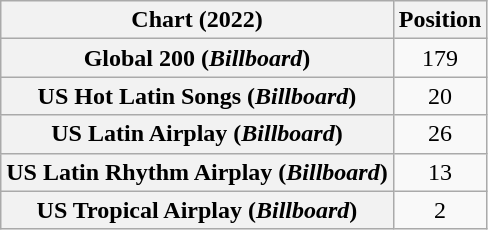<table class="wikitable sortable plainrowheaders" style="text-align:center">
<tr>
<th scope="col">Chart (2022)</th>
<th scope="col">Position</th>
</tr>
<tr>
<th scope="row">Global 200 (<em>Billboard</em>)</th>
<td>179</td>
</tr>
<tr>
<th scope="row">US Hot Latin Songs (<em>Billboard</em>)</th>
<td>20</td>
</tr>
<tr>
<th scope="row">US Latin Airplay (<em>Billboard</em>)</th>
<td>26</td>
</tr>
<tr>
<th scope="row">US Latin Rhythm Airplay (<em>Billboard</em>)</th>
<td>13</td>
</tr>
<tr>
<th scope="row">US Tropical Airplay (<em>Billboard</em>)</th>
<td>2</td>
</tr>
</table>
